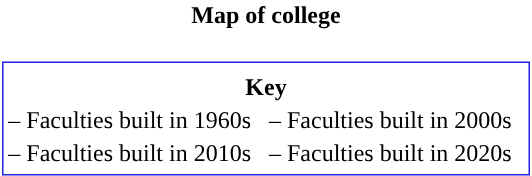<table align="center" class="toccolours collapsible collapsed" style="clear:both;margin-bottom: 0.5em ">
<tr>
<th style="background:#FFFFFF; align=center"><strong>Map of college</strong></th>
</tr>
<tr>
<td><br><table style="width: 100%; align: center; margin-right: 1em; margin-bottom: 0.5em; border: #2222dd solid 1px; text-align: left; ">
<tr>
<td align="center" colspan="2"></td>
</tr>
<tr>
<td align="center" colspan="2"><strong>Key</strong></td>
</tr>
<tr>
<td> – Faculties built in 1960s</td>
<td> – Faculties built in 2000s</td>
</tr>
<tr>
<td> – Faculties built in 2010s</td>
<td> – Faculties built in 2020s</td>
</tr>
<tr>
</tr>
</table>
</td>
</tr>
</table>
